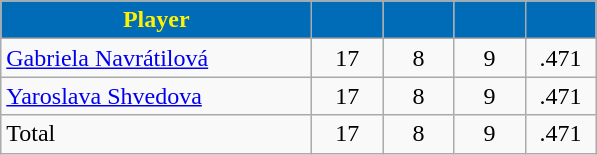<table class="wikitable" style="text-align:center">
<tr>
<th style="background:#006bb6; color:#fff200" width="200px">Player</th>
<th style="background:#006bb6; color:#fff200" width="40px"></th>
<th style="background:#006bb6; color:#fff200" width="40px"></th>
<th style="background:#006bb6; color:#fff200" width="40px"></th>
<th style="background:#006bb6; color:#fff200" width="40px"></th>
</tr>
<tr>
<td style="text-align:left"><a href='#'>Gabriela Navrátilová</a></td>
<td>17</td>
<td>8</td>
<td>9</td>
<td>.471</td>
</tr>
<tr>
<td style="text-align:left"><a href='#'>Yaroslava Shvedova</a></td>
<td>17</td>
<td>8</td>
<td>9</td>
<td>.471</td>
</tr>
<tr>
<td style="text-align:left">Total</td>
<td>17</td>
<td>8</td>
<td>9</td>
<td>.471</td>
</tr>
</table>
